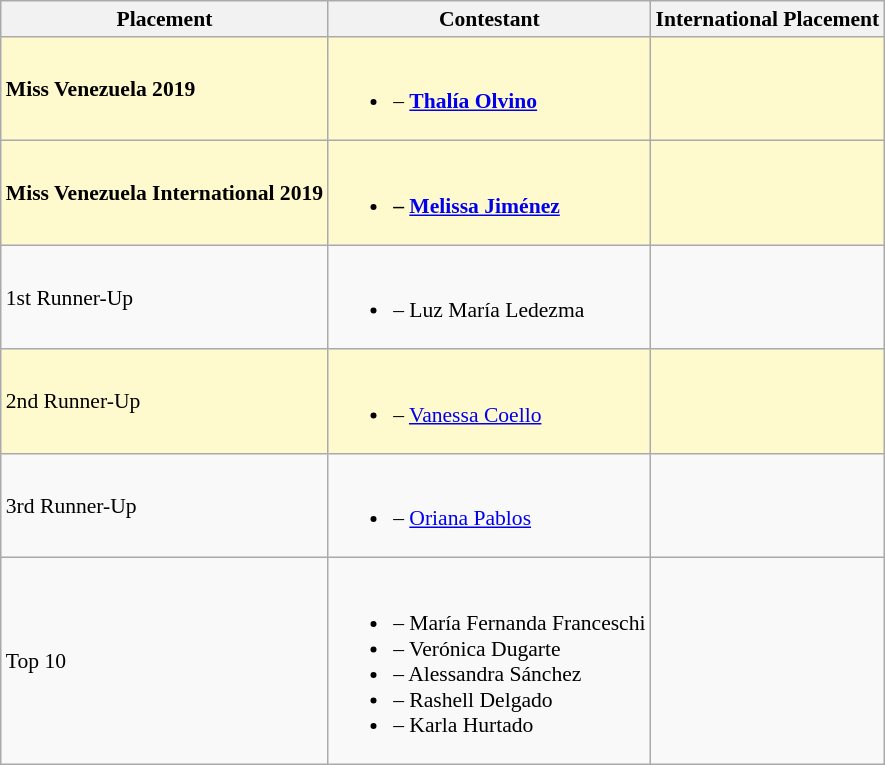<table class="wikitable sortable" style="font-size: 90%;">
<tr>
<th>Placement</th>
<th>Contestant</th>
<th>International Placement</th>
</tr>
<tr style="background:#FFFACD;">
<td><strong>Miss Venezuela 2019</strong></td>
<td><br><ul><li><strong></strong> – <strong><a href='#'>Thalía Olvino</a></strong></li></ul></td>
<td></td>
</tr>
<tr style="background:#FFFACD;">
<td><strong>Miss Venezuela International 2019</strong></td>
<td><br><ul><li><strong> – <a href='#'>Melissa Jiménez</a></strong></li></ul></td>
<td></td>
</tr>
<tr>
<td>1st Runner-Up</td>
<td><br><ul><li> – Luz María Ledezma</li></ul></td>
</tr>
<tr style="background:#FFFACD;">
<td>2nd Runner-Up<br></td>
<td><br><ul><li> – <a href='#'>Vanessa Coello</a></li></ul></td>
<td></td>
</tr>
<tr>
<td>3rd Runner-Up<br></td>
<td><br><ul><li> – <a href='#'>Oriana Pablos</a></li></ul></td>
<td></td>
</tr>
<tr>
<td>Top 10</td>
<td><br><ul><li> – María Fernanda Franceschi</li><li> – Verónica Dugarte</li><li> – Alessandra Sánchez</li><li> – Rashell Delgado</li><li> – Karla Hurtado</li></ul></td>
</tr>
</table>
